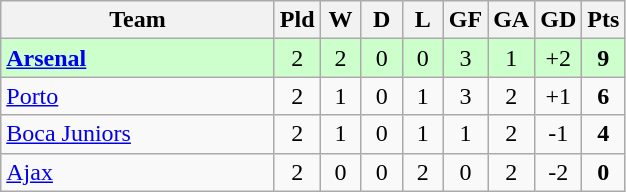<table class="wikitable" style="text-align: center;">
<tr>
<th width="175">Team</th>
<th width="20">Pld</th>
<th width="20">W</th>
<th width="20">D</th>
<th width="20">L</th>
<th width="20">GF</th>
<th width="20">GA</th>
<th width="20">GD</th>
<th width="20">Pts</th>
</tr>
<tr bgcolor="#ccffcc">
<td align="left"> <strong><a href='#'>Arsenal</a></strong></td>
<td>2</td>
<td>2</td>
<td>0</td>
<td>0</td>
<td>3</td>
<td>1</td>
<td>+2</td>
<td><strong>9</strong></td>
</tr>
<tr>
<td align="left"> <a href='#'>Porto</a></td>
<td>2</td>
<td>1</td>
<td>0</td>
<td>1</td>
<td>3</td>
<td>2</td>
<td>+1</td>
<td><strong>6</strong></td>
</tr>
<tr>
<td align="left"> <a href='#'>Boca Juniors</a></td>
<td>2</td>
<td>1</td>
<td>0</td>
<td>1</td>
<td>1</td>
<td>2</td>
<td>-1</td>
<td><strong>4</strong></td>
</tr>
<tr>
<td align="left"> <a href='#'>Ajax</a></td>
<td>2</td>
<td>0</td>
<td>0</td>
<td>2</td>
<td>0</td>
<td>2</td>
<td>-2</td>
<td><strong>0</strong></td>
</tr>
</table>
